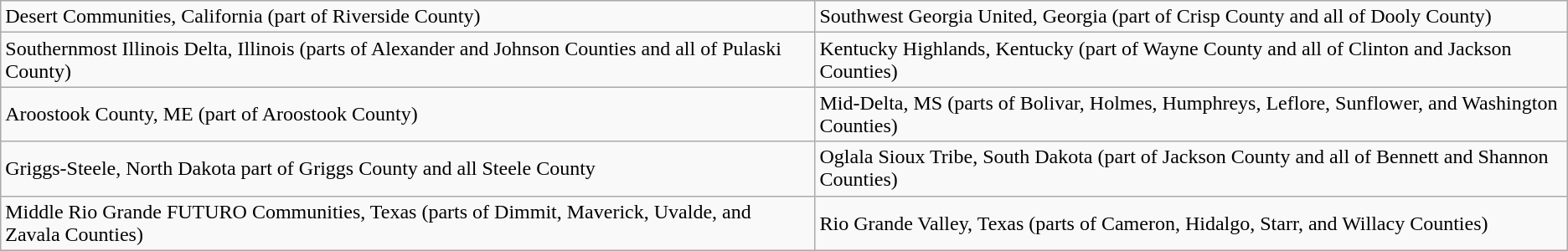<table class="wikitable">
<tr>
<td>Desert Communities, California (part of Riverside County)</td>
<td>Southwest Georgia United, Georgia (part of Crisp County and all of Dooly County)</td>
</tr>
<tr>
<td>Southernmost Illinois Delta, Illinois (parts of Alexander and Johnson Counties and all of Pulaski County)</td>
<td>Kentucky Highlands, Kentucky (part of Wayne County and all of Clinton and Jackson Counties)</td>
</tr>
<tr>
<td>Aroostook County, ME (part of Aroostook County)</td>
<td>Mid-Delta, MS (parts of Bolivar, Holmes, Humphreys, Leflore, Sunflower, and Washington Counties)</td>
</tr>
<tr>
<td>Griggs-Steele, North Dakota part of Griggs County and all Steele County</td>
<td>Oglala Sioux Tribe, South Dakota (part of Jackson County and all of Bennett and Shannon Counties)</td>
</tr>
<tr>
<td>Middle Rio Grande FUTURO Communities, Texas (parts of Dimmit, Maverick, Uvalde, and Zavala Counties)</td>
<td>Rio Grande Valley, Texas (parts of Cameron, Hidalgo, Starr, and Willacy Counties)</td>
</tr>
</table>
